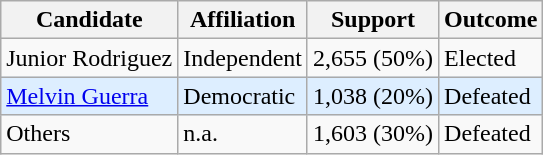<table class="wikitable">
<tr>
<th>Candidate</th>
<th>Affiliation</th>
<th>Support</th>
<th>Outcome</th>
</tr>
<tr>
<td>Junior Rodriguez</td>
<td>Independent</td>
<td>2,655 (50%)</td>
<td>Elected</td>
</tr>
<tr>
<td bgcolor=#DDEEFF><a href='#'>Melvin Guerra</a></td>
<td bgcolor=#DDEEFF>Democratic</td>
<td bgcolor=#DDEEFF>1,038 (20%)</td>
<td bgcolor=#DDEEFF>Defeated</td>
</tr>
<tr>
<td>Others</td>
<td>n.a.</td>
<td>1,603 (30%)</td>
<td>Defeated</td>
</tr>
</table>
